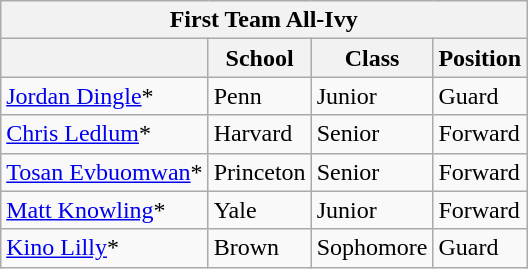<table class="wikitable">
<tr>
<th colspan="4">First Team All-Ivy</th>
</tr>
<tr>
<th></th>
<th>School</th>
<th>Class</th>
<th>Position</th>
</tr>
<tr>
<td><a href='#'>Jordan Dingle</a>*</td>
<td>Penn</td>
<td>Junior</td>
<td>Guard</td>
</tr>
<tr>
<td><a href='#'>Chris Ledlum</a>*</td>
<td>Harvard</td>
<td>Senior</td>
<td>Forward</td>
</tr>
<tr>
<td><a href='#'>Tosan Evbuomwan</a>*</td>
<td>Princeton</td>
<td>Senior</td>
<td>Forward</td>
</tr>
<tr>
<td><a href='#'>Matt Knowling</a>*</td>
<td>Yale</td>
<td>Junior</td>
<td>Forward</td>
</tr>
<tr>
<td><a href='#'>Kino Lilly</a>*</td>
<td>Brown</td>
<td>Sophomore</td>
<td>Guard</td>
</tr>
</table>
